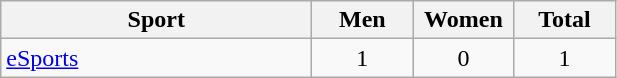<table class="wikitable" style="text-align:center;">
<tr>
<th width=200>Sport</th>
<th width=60>Men</th>
<th width=60>Women</th>
<th width=60>Total</th>
</tr>
<tr>
<td align=left><a href='#'>eSports</a></td>
<td>1</td>
<td>0</td>
<td>1</td>
</tr>
</table>
